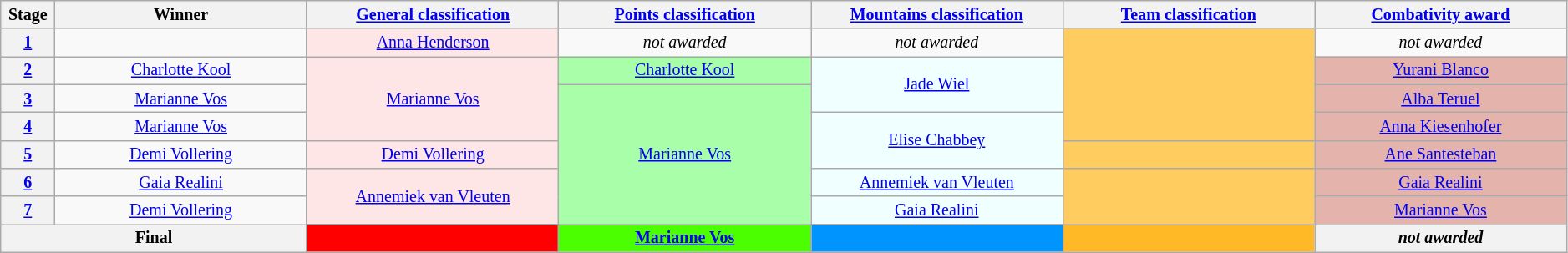<table class="wikitable" style="text-align: center; font-size:smaller;">
<tr style="background-color: #efefef;">
<th scope="col" width="2%">Stage</th>
<th scope="col" width="13%">Winner</th>
<th scope="col" width="13%"><a href='#'>General classification</a><br></th>
<th scope="col" width="13%"><a href='#'>Points classification</a><br></th>
<th scope="col" width="13%"><a href='#'>Mountains classification</a><br></th>
<th scope="col" width="13%"><a href='#'>Team classification</a><br></th>
<th scope="col" width="13%"><a href='#'>Combativity award</a><br></th>
</tr>
<tr>
<th><a href='#'>1</a></th>
<td></td>
<td style="background:#FFE6E6;"><a href='#'>Anna Henderson</a></td>
<td><em>not awarded</em></td>
<td><em>not awarded</em></td>
<td style="background:#FFCD5F;" rowspan=4></td>
<td><em>not awarded</em></td>
</tr>
<tr>
<th><a href='#'>2</a></th>
<td><a href='#'>Charlotte Kool</a></td>
<td style="background:#FFE6E6;" rowspan=3><a href='#'>Marianne Vos</a></td>
<td style="background:#A9FFA9;"><a href='#'>Charlotte Kool</a></td>
<td style="background:azure;" rowspan=2><a href='#'>Jade Wiel</a></td>
<td style="background:#E4B3AB;"><a href='#'>Yurani Blanco</a></td>
</tr>
<tr>
<th><a href='#'>3</a></th>
<td><a href='#'>Marianne Vos</a></td>
<td style="background:#A9FFA9;" rowspan=5><a href='#'>Marianne Vos</a></td>
<td style="background:#E4B3AB;"><a href='#'>Alba Teruel</a></td>
</tr>
<tr>
<th><a href='#'>4</a></th>
<td><a href='#'>Marianne Vos</a></td>
<td style="background:azure;" rowspan=2><a href='#'>Elise Chabbey</a></td>
<td style="background:#E4B3AB;"><a href='#'>Anna Kiesenhofer</a></td>
</tr>
<tr>
<th><a href='#'>5</a></th>
<td><a href='#'>Demi Vollering</a></td>
<td style="background:#FFE6E6;"><a href='#'>Demi Vollering</a></td>
<td style="background:#FFCD5F;"></td>
<td style="background:#E4B3AB;"><a href='#'>Ane Santesteban</a></td>
</tr>
<tr>
<th><a href='#'>6</a></th>
<td><a href='#'>Gaia Realini</a></td>
<td style="background:#FFE6E6;" rowspan=2><a href='#'>Annemiek van Vleuten</a></td>
<td style="background:azure;"><a href='#'>Annemiek van Vleuten</a></td>
<td style="background:#FFCD5F;" rowspan=2></td>
<td style="background:#E4B3AB;"><a href='#'>Gaia Realini</a></td>
</tr>
<tr>
<th><a href='#'>7</a></th>
<td><a href='#'>Demi Vollering</a></td>
<td style="background:azure;"><a href='#'>Gaia Realini</a></td>
<td style="background:#E4B3AB;"><a href='#'>Marianne Vos</a></td>
</tr>
<tr>
<th colspan="2">Final</th>
<th style="background:#f00;"></th>
<th style="background:#4CFF00;"><a href='#'>Marianne Vos</a></th>
<th style="background:#0094FF;"></th>
<th style="background:#FFB927;"></th>
<th><em>not awarded</em></th>
</tr>
</table>
